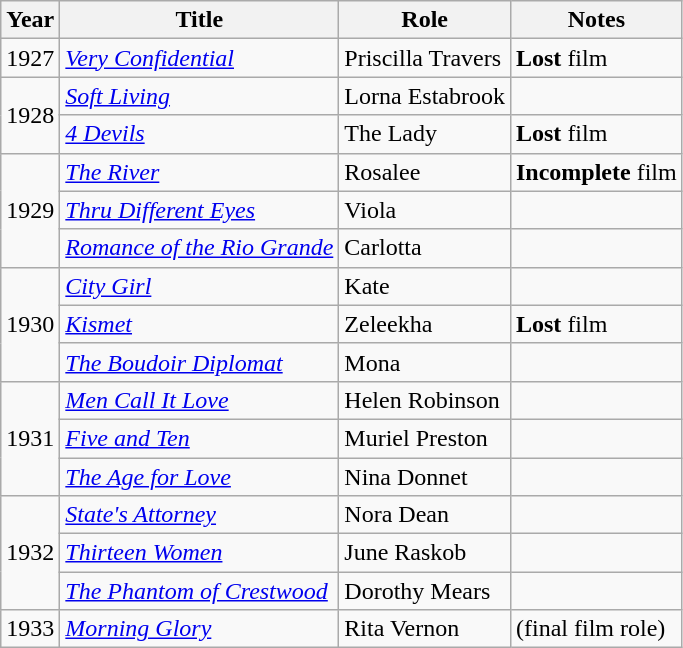<table class="wikitable sortable">
<tr>
<th>Year</th>
<th>Title</th>
<th>Role</th>
<th>Notes</th>
</tr>
<tr>
<td>1927</td>
<td><em><a href='#'>Very Confidential</a></em></td>
<td>Priscilla Travers</td>
<td><strong>Lost</strong> film</td>
</tr>
<tr>
<td rowspan=2>1928</td>
<td><em><a href='#'>Soft Living</a></em></td>
<td>Lorna Estabrook</td>
<td></td>
</tr>
<tr>
<td><em><a href='#'>4 Devils</a></em></td>
<td>The Lady</td>
<td><strong>Lost</strong> film</td>
</tr>
<tr>
<td rowspan=3>1929</td>
<td><em><a href='#'>The River</a></em></td>
<td>Rosalee</td>
<td><strong>Incomplete</strong> film</td>
</tr>
<tr>
<td><em><a href='#'>Thru Different Eyes</a></em></td>
<td>Viola</td>
<td></td>
</tr>
<tr>
<td><em><a href='#'>Romance of the Rio Grande</a></em></td>
<td>Carlotta</td>
<td></td>
</tr>
<tr>
<td rowspan=3>1930</td>
<td><em><a href='#'>City Girl</a></em></td>
<td>Kate</td>
<td></td>
</tr>
<tr>
<td><em><a href='#'>Kismet</a></em></td>
<td>Zeleekha</td>
<td><strong>Lost</strong> film</td>
</tr>
<tr>
<td><em><a href='#'>The Boudoir Diplomat</a></em></td>
<td>Mona</td>
<td></td>
</tr>
<tr>
<td rowspan=3>1931</td>
<td><em><a href='#'>Men Call It Love</a></em></td>
<td>Helen Robinson</td>
<td></td>
</tr>
<tr>
<td><em><a href='#'>Five and Ten</a></em></td>
<td>Muriel Preston</td>
<td></td>
</tr>
<tr>
<td><em><a href='#'>The Age for Love</a></em></td>
<td>Nina Donnet</td>
<td></td>
</tr>
<tr>
<td rowspan=3>1932</td>
<td><em><a href='#'>State's Attorney</a></em></td>
<td>Nora Dean</td>
<td></td>
</tr>
<tr>
<td><em><a href='#'>Thirteen Women</a></em></td>
<td>June Raskob</td>
<td></td>
</tr>
<tr>
<td><em><a href='#'>The Phantom of Crestwood</a></em></td>
<td>Dorothy Mears</td>
<td></td>
</tr>
<tr>
<td>1933</td>
<td><em><a href='#'>Morning Glory</a></em></td>
<td>Rita Vernon</td>
<td>(final film role)</td>
</tr>
</table>
